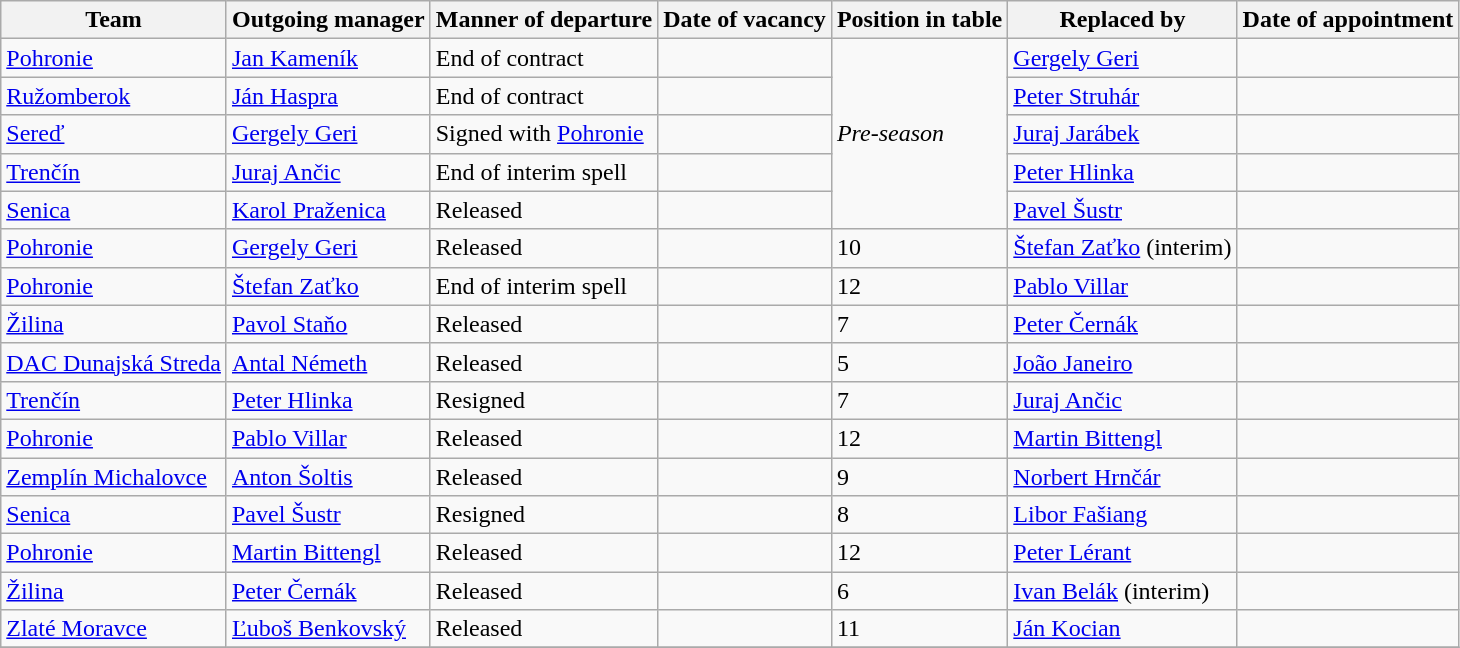<table class="wikitable sortable">
<tr>
<th>Team</th>
<th>Outgoing manager</th>
<th>Manner of departure</th>
<th>Date of vacancy</th>
<th>Position in table</th>
<th>Replaced by</th>
<th>Date of appointment</th>
</tr>
<tr>
<td><a href='#'>Pohronie</a></td>
<td> <a href='#'>Jan Kameník</a></td>
<td>End of contract</td>
<td></td>
<td rowspan=5><em>Pre-season</em></td>
<td> <a href='#'>Gergely Geri</a></td>
<td></td>
</tr>
<tr>
<td><a href='#'>Ružomberok</a></td>
<td> <a href='#'>Ján Haspra</a></td>
<td>End of contract</td>
<td></td>
<td> <a href='#'>Peter Struhár</a></td>
<td></td>
</tr>
<tr>
<td><a href='#'>Sereď</a></td>
<td> <a href='#'>Gergely Geri</a></td>
<td>Signed with <a href='#'>Pohronie</a></td>
<td></td>
<td> <a href='#'>Juraj Jarábek</a></td>
<td></td>
</tr>
<tr>
<td><a href='#'>Trenčín</a></td>
<td> <a href='#'>Juraj Ančic</a></td>
<td>End of interim spell</td>
<td></td>
<td> <a href='#'>Peter Hlinka</a></td>
<td></td>
</tr>
<tr>
<td><a href='#'>Senica</a></td>
<td> <a href='#'>Karol Praženica</a></td>
<td>Released</td>
<td></td>
<td> <a href='#'>Pavel Šustr</a></td>
<td></td>
</tr>
<tr>
<td><a href='#'>Pohronie</a></td>
<td> <a href='#'>Gergely Geri</a></td>
<td>Released</td>
<td></td>
<td>10</td>
<td> <a href='#'>Štefan Zaťko</a> (interim)</td>
<td></td>
</tr>
<tr>
<td><a href='#'>Pohronie</a></td>
<td> <a href='#'>Štefan Zaťko</a></td>
<td>End of interim spell</td>
<td></td>
<td>12</td>
<td> <a href='#'>Pablo Villar</a></td>
<td></td>
</tr>
<tr>
<td><a href='#'>Žilina</a></td>
<td> <a href='#'>Pavol Staňo</a></td>
<td>Released</td>
<td></td>
<td>7</td>
<td> <a href='#'>Peter Černák</a></td>
<td></td>
</tr>
<tr>
<td><a href='#'>DAC Dunajská Streda</a></td>
<td> <a href='#'>Antal Németh</a></td>
<td>Released</td>
<td></td>
<td>5</td>
<td> <a href='#'>João Janeiro</a></td>
<td></td>
</tr>
<tr>
<td><a href='#'>Trenčín</a></td>
<td> <a href='#'>Peter Hlinka</a></td>
<td>Resigned</td>
<td></td>
<td>7</td>
<td> <a href='#'>Juraj Ančic</a></td>
<td></td>
</tr>
<tr>
<td><a href='#'>Pohronie</a></td>
<td> <a href='#'>Pablo Villar</a></td>
<td>Released</td>
<td></td>
<td>12</td>
<td> <a href='#'>Martin Bittengl</a></td>
<td></td>
</tr>
<tr>
<td><a href='#'>Zemplín Michalovce</a></td>
<td> <a href='#'>Anton Šoltis</a></td>
<td>Released</td>
<td></td>
<td>9</td>
<td> <a href='#'>Norbert Hrnčár</a></td>
<td> </td>
</tr>
<tr>
<td><a href='#'>Senica</a></td>
<td> <a href='#'>Pavel Šustr</a></td>
<td>Resigned</td>
<td></td>
<td>8</td>
<td> <a href='#'>Libor Fašiang</a></td>
<td> </td>
</tr>
<tr>
<td><a href='#'>Pohronie</a></td>
<td> <a href='#'>Martin Bittengl</a></td>
<td>Released</td>
<td></td>
<td>12</td>
<td> <a href='#'>Peter Lérant</a></td>
<td></td>
</tr>
<tr>
<td><a href='#'>Žilina</a></td>
<td> <a href='#'>Peter Černák</a></td>
<td>Released</td>
<td></td>
<td>6</td>
<td> <a href='#'>Ivan Belák</a> (interim)</td>
<td></td>
</tr>
<tr>
<td><a href='#'>Zlaté Moravce</a></td>
<td> <a href='#'>Ľuboš Benkovský</a></td>
<td>Released</td>
<td></td>
<td>11</td>
<td> <a href='#'>Ján Kocian</a></td>
<td></td>
</tr>
<tr>
</tr>
</table>
